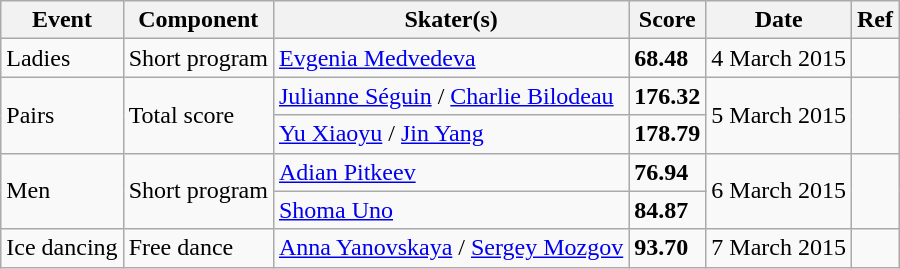<table class="wikitable sortable">
<tr>
<th>Event</th>
<th>Component</th>
<th>Skater(s)</th>
<th>Score</th>
<th>Date</th>
<th>Ref</th>
</tr>
<tr>
<td>Ladies</td>
<td>Short program</td>
<td> <a href='#'>Evgenia Medvedeva</a></td>
<td><strong>68.48</strong></td>
<td>4 March 2015</td>
<td></td>
</tr>
<tr>
<td rowspan=2>Pairs</td>
<td rowspan=2>Total score</td>
<td> <a href='#'>Julianne Séguin</a> / <a href='#'>Charlie Bilodeau</a></td>
<td><strong>176.32</strong></td>
<td rowspan=2>5 March 2015</td>
<td rowspan=2></td>
</tr>
<tr>
<td> <a href='#'>Yu Xiaoyu</a> / <a href='#'>Jin Yang</a></td>
<td><strong>178.79</strong></td>
</tr>
<tr>
<td rowspan=2>Men</td>
<td rowspan=2>Short program</td>
<td> <a href='#'>Adian Pitkeev</a></td>
<td><strong>76.94</strong></td>
<td rowspan=2>6 March 2015</td>
<td rowspan=2></td>
</tr>
<tr>
<td> <a href='#'>Shoma Uno</a></td>
<td><strong>84.87</strong></td>
</tr>
<tr>
<td>Ice dancing</td>
<td>Free dance</td>
<td> <a href='#'>Anna Yanovskaya</a> / <a href='#'>Sergey Mozgov</a></td>
<td><strong>93.70</strong></td>
<td>7 March 2015</td>
<td></td>
</tr>
</table>
